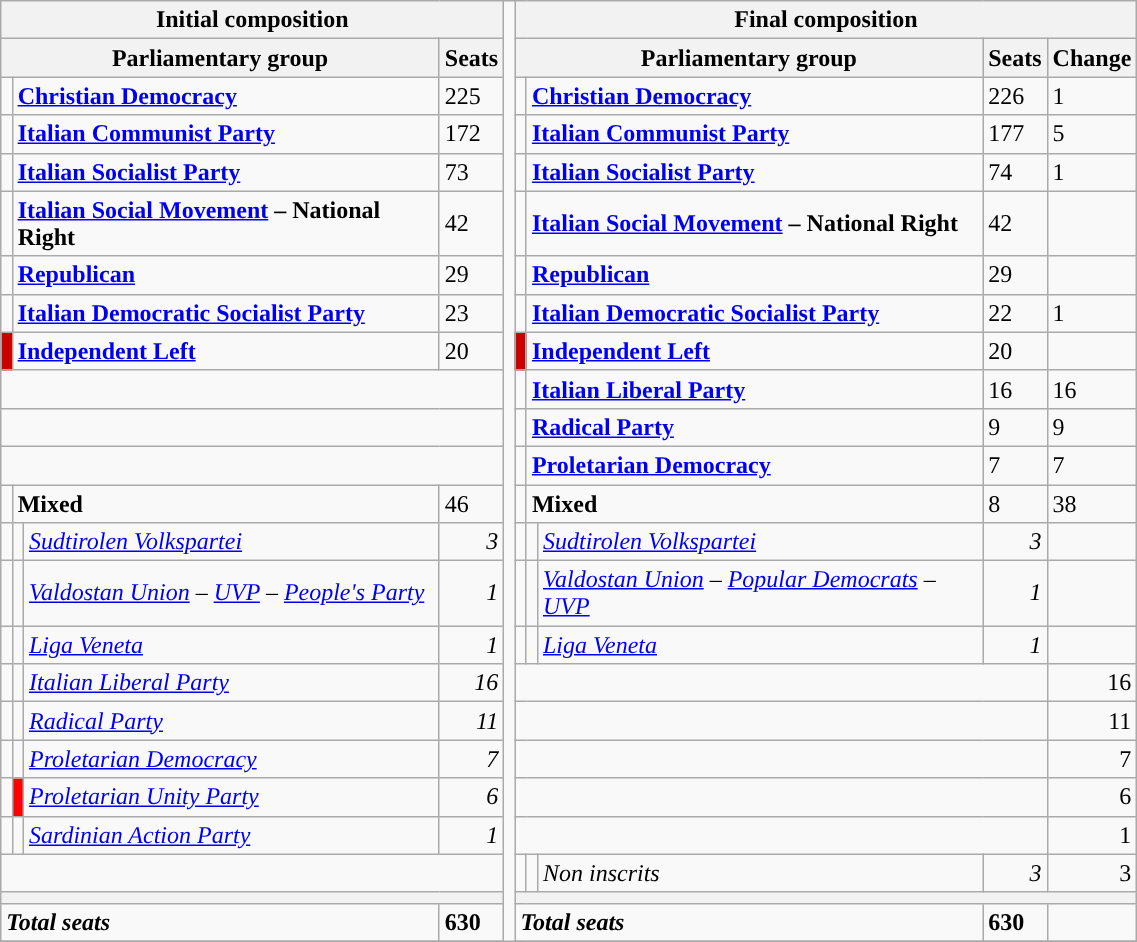<table class="wikitable" style="width : 60%;">
<tr>
<th colspan="4">Initial composition</th>
<td rowspan="30" style="width : 1%;"></td>
<th colspan="5">Final composition</th>
</tr>
<tr>
<th colspan="3">Parliamentary group</th>
<th>Seats</th>
<th colspan="3">Parliamentary group</th>
<th>Seats</th>
<th>Change</th>
</tr>
<tr>
<td></td>
<td colspan = "2"><strong><a href='#'>Christian Democracy</a></strong></td>
<td>225</td>
<td></td>
<td colspan = "2"><strong><a href='#'>Christian Democracy</a></strong></td>
<td>226</td>
<td> 1</td>
</tr>
<tr>
<td></td>
<td colspan = "2"><strong><a href='#'>Italian Communist Party</a></strong></td>
<td>172</td>
<td></td>
<td colspan = "2"><strong><a href='#'>Italian Communist Party</a></strong></td>
<td>177</td>
<td> 5</td>
</tr>
<tr>
<td></td>
<td colspan = "2"><strong><a href='#'>Italian Socialist Party</a></strong></td>
<td>73</td>
<td></td>
<td colspan = "2"><strong><a href='#'>Italian Socialist Party</a></strong></td>
<td>74</td>
<td> 1</td>
</tr>
<tr>
<td></td>
<td colspan = "2"><strong><a href='#'>Italian Social Movement</a> – National Right</strong></td>
<td>42</td>
<td></td>
<td colspan = "2"><strong><a href='#'>Italian Social Movement</a> – National Right</strong></td>
<td>42</td>
<td></td>
</tr>
<tr>
<td></td>
<td colspan = "2"><strong><a href='#'>Republican</a></strong></td>
<td>29</td>
<td></td>
<td colspan = "2"><strong><a href='#'>Republican</a></strong></td>
<td>29</td>
<td></td>
</tr>
<tr>
<td></td>
<td colspan = "2"><strong><a href='#'>Italian Democratic Socialist Party</a></strong></td>
<td>23</td>
<td></td>
<td colspan = "2"><strong><a href='#'>Italian Democratic Socialist Party</a></strong></td>
<td>22</td>
<td> 1</td>
</tr>
<tr>
<td bgcolor="#CC0000" width=1%></td>
<td colspan = "2"><strong><a href='#'>Independent Left</a></strong></td>
<td>20</td>
<td bgcolor="#CC0000" width=1%></td>
<td colspan = "2"><strong><a href='#'>Independent Left</a></strong></td>
<td>20</td>
<td></td>
</tr>
<tr>
<td colspan = "4"></td>
<td></td>
<td colspan = "2"><strong><a href='#'>Italian Liberal Party</a></strong></td>
<td>16</td>
<td> 16</td>
</tr>
<tr>
<td colspan = "4"></td>
<td></td>
<td colspan = "2"><strong><a href='#'>Radical Party</a></strong></td>
<td>9</td>
<td> 9</td>
</tr>
<tr>
<td colspan = "4"></td>
<td></td>
<td colspan = "2"><strong><a href='#'>Proletarian Democracy</a></strong></td>
<td>7</td>
<td> 7</td>
</tr>
<tr>
<td></td>
<td colspan = "2"><strong>Mixed</strong></td>
<td>46</td>
<td></td>
<td colspan = "2"><strong>Mixed</strong></td>
<td>8</td>
<td> 38</td>
</tr>
<tr>
<td></td>
<td></td>
<td><em><a href='#'>Sudtirolen Volkspartei</a></em></td>
<td align="right"><em>3</em></td>
<td></td>
<td></td>
<td><em><a href='#'>Sudtirolen Volkspartei</a></em></td>
<td align="right"><em>3</em></td>
<td align="right"></td>
</tr>
<tr>
<td></td>
<td></td>
<td><em><a href='#'>Valdostan Union</a> – <a href='#'>UVP</a> – <a href='#'>People's Party</a></em></td>
<td align="right"><em>1</em></td>
<td></td>
<td></td>
<td><em><a href='#'>Valdostan Union</a> – <a href='#'>Popular Democrats</a> – <a href='#'>UVP</a></em></td>
<td align="right"><em>1</em></td>
<td align="right"></td>
</tr>
<tr>
<td></td>
<td></td>
<td><em><a href='#'>Liga Veneta</a></em></td>
<td align="right"><em>1</em></td>
<td></td>
<td></td>
<td><em><a href='#'>Liga Veneta</a></em></td>
<td align="right"><em>1</em></td>
<td align="right"></td>
</tr>
<tr>
<td></td>
<td></td>
<td><em><a href='#'>Italian Liberal Party</a></em></td>
<td align="right"><em>16</em></td>
<td colspan="4"></td>
<td align="right"> 16</td>
</tr>
<tr>
<td></td>
<td></td>
<td><em><a href='#'>Radical Party</a></em></td>
<td align="right"><em>11</em></td>
<td colspan="4"></td>
<td align="right"> 11</td>
</tr>
<tr>
<td></td>
<td></td>
<td><em><a href='#'>Proletarian Democracy</a></em></td>
<td align="right"><em>7</em></td>
<td colspan="4"></td>
<td align="right"> 7</td>
</tr>
<tr>
<td></td>
<td bgcolor="red" width=1%></td>
<td><em><a href='#'>Proletarian Unity Party</a></em></td>
<td align="right"><em>6</em></td>
<td colspan="4"></td>
<td align="right"> 6</td>
</tr>
<tr>
<td></td>
<td></td>
<td><em><a href='#'>Sardinian Action Party</a></em></td>
<td align="right"><em>1</em></td>
<td colspan="4"></td>
<td align="right"> 1</td>
</tr>
<tr>
<td colspan="4"></td>
<td></td>
<td></td>
<td><em>Non inscrits</em></td>
<td align="right"><em>3</em></td>
<td align="right"> 3</td>
</tr>
<tr>
<th colspan="4"></th>
<th colspan="5"></th>
</tr>
<tr>
<td colspan="3"><strong><em>Total seats</em></strong></td>
<td><strong>630</strong></td>
<td colspan="3"><strong><em>Total seats</em></strong></td>
<td><strong>630</strong></td>
<td></td>
</tr>
<tr>
</tr>
</table>
